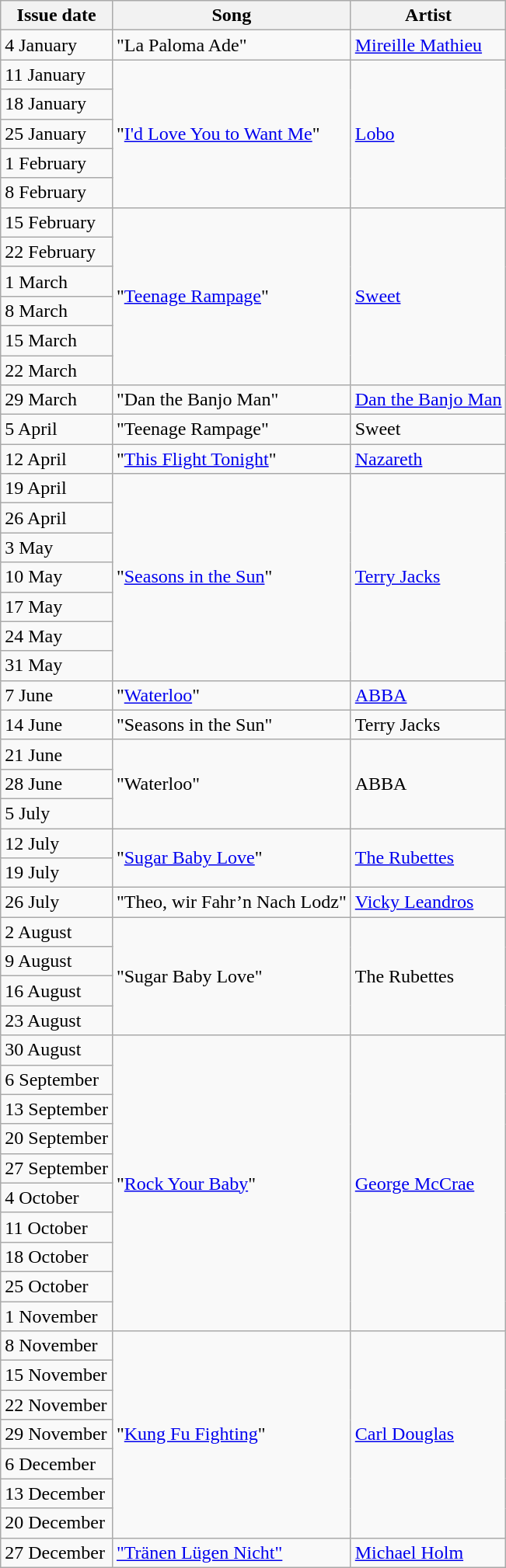<table class="sortable wikitable">
<tr>
<th>Issue date</th>
<th>Song</th>
<th>Artist</th>
</tr>
<tr>
<td>4 January</td>
<td>"La Paloma Ade"</td>
<td><a href='#'>Mireille Mathieu</a></td>
</tr>
<tr>
<td>11 January</td>
<td rowspan="5">"<a href='#'>I'd Love You to Want Me</a>"</td>
<td rowspan="5"><a href='#'>Lobo</a></td>
</tr>
<tr>
<td>18 January</td>
</tr>
<tr>
<td>25 January</td>
</tr>
<tr>
<td>1 February</td>
</tr>
<tr>
<td>8 February</td>
</tr>
<tr>
<td>15 February</td>
<td rowspan="6">"<a href='#'>Teenage Rampage</a>"</td>
<td rowspan="6"><a href='#'>Sweet</a></td>
</tr>
<tr>
<td>22 February</td>
</tr>
<tr>
<td>1 March</td>
</tr>
<tr>
<td>8 March</td>
</tr>
<tr>
<td>15 March</td>
</tr>
<tr>
<td>22 March</td>
</tr>
<tr>
<td>29 March</td>
<td>"Dan the Banjo Man"</td>
<td><a href='#'>Dan the Banjo Man</a></td>
</tr>
<tr>
<td>5 April</td>
<td>"Teenage Rampage"</td>
<td>Sweet</td>
</tr>
<tr>
<td>12 April</td>
<td>"<a href='#'>This Flight Tonight</a>"</td>
<td><a href='#'>Nazareth</a></td>
</tr>
<tr>
<td>19 April</td>
<td rowspan="7">"<a href='#'>Seasons in the Sun</a>"</td>
<td rowspan="7"><a href='#'>Terry Jacks</a></td>
</tr>
<tr>
<td>26 April</td>
</tr>
<tr>
<td>3 May</td>
</tr>
<tr>
<td>10 May</td>
</tr>
<tr>
<td>17 May</td>
</tr>
<tr>
<td>24 May</td>
</tr>
<tr>
<td>31 May</td>
</tr>
<tr>
<td>7 June</td>
<td>"<a href='#'>Waterloo</a>"</td>
<td><a href='#'>ABBA</a></td>
</tr>
<tr>
<td>14 June</td>
<td>"Seasons in the Sun"</td>
<td>Terry Jacks</td>
</tr>
<tr>
<td>21 June</td>
<td rowspan="3">"Waterloo"</td>
<td rowspan="3">ABBA</td>
</tr>
<tr>
<td>28 June</td>
</tr>
<tr>
<td>5 July</td>
</tr>
<tr>
<td>12 July</td>
<td rowspan="2">"<a href='#'>Sugar Baby Love</a>"</td>
<td rowspan="2"><a href='#'>The Rubettes</a></td>
</tr>
<tr>
<td>19 July</td>
</tr>
<tr>
<td>26 July</td>
<td>"Theo, wir Fahr’n Nach Lodz"</td>
<td><a href='#'>Vicky Leandros</a></td>
</tr>
<tr>
<td>2 August</td>
<td rowspan="4">"Sugar Baby Love"</td>
<td rowspan="4">The Rubettes</td>
</tr>
<tr>
<td>9 August</td>
</tr>
<tr>
<td>16 August</td>
</tr>
<tr>
<td>23 August</td>
</tr>
<tr>
<td>30 August</td>
<td rowspan="10">"<a href='#'>Rock Your Baby</a>"</td>
<td rowspan="10"><a href='#'>George McCrae</a></td>
</tr>
<tr>
<td>6 September</td>
</tr>
<tr>
<td>13 September</td>
</tr>
<tr>
<td>20 September</td>
</tr>
<tr>
<td>27 September</td>
</tr>
<tr>
<td>4 October</td>
</tr>
<tr>
<td>11 October</td>
</tr>
<tr>
<td>18 October</td>
</tr>
<tr>
<td>25 October</td>
</tr>
<tr>
<td>1 November</td>
</tr>
<tr>
<td>8 November</td>
<td rowspan="7">"<a href='#'>Kung Fu Fighting</a>"</td>
<td rowspan="7"><a href='#'>Carl Douglas</a></td>
</tr>
<tr>
<td>15 November</td>
</tr>
<tr>
<td>22 November</td>
</tr>
<tr>
<td>29 November</td>
</tr>
<tr>
<td>6 December</td>
</tr>
<tr>
<td>13 December</td>
</tr>
<tr>
<td>20 December</td>
</tr>
<tr>
<td>27 December</td>
<td><a href='#'>"Tränen Lügen Nicht"</a></td>
<td><a href='#'>Michael Holm</a></td>
</tr>
</table>
